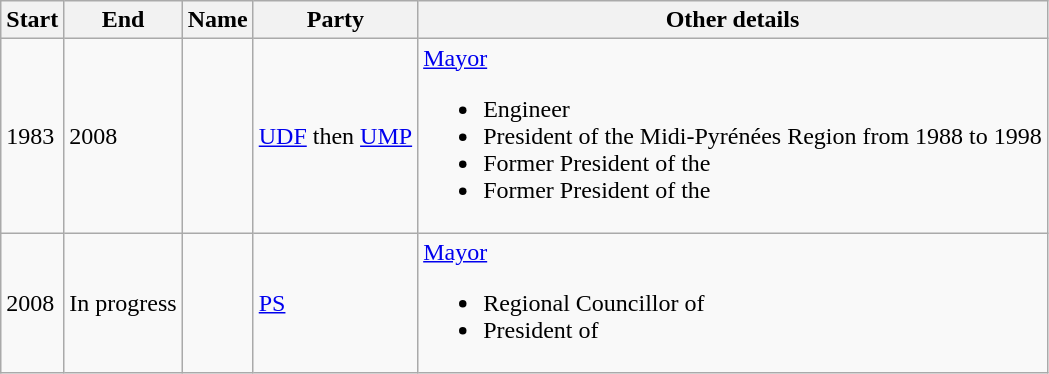<table border="1" class="wikitable">
<tr>
<th>Start</th>
<th>End</th>
<th>Name</th>
<th>Party</th>
<th>Other details</th>
</tr>
<tr>
<td>1983</td>
<td>2008</td>
<td></td>
<td><a href='#'>UDF</a> then <a href='#'>UMP</a></td>
<td><a href='#'>Mayor</a><br><ul><li>Engineer</li><li>President of the Midi-Pyrénées Region from 1988 to 1998</li><li>Former President of the </li><li>Former President of the </li></ul></td>
</tr>
<tr>
<td>2008</td>
<td>In progress</td>
<td></td>
<td><a href='#'>PS</a></td>
<td><a href='#'>Mayor</a><br><ul><li>Regional Councillor of </li><li>President of </li></ul></td>
</tr>
</table>
